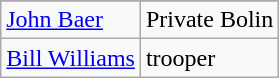<table class=wikitable>
<tr>
</tr>
<tr>
<td><a href='#'>John Baer</a></td>
<td>Private Bolin</td>
</tr>
<tr>
<td><a href='#'>Bill Williams</a></td>
<td>trooper</td>
</tr>
</table>
